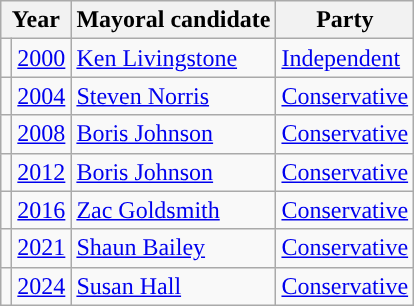<table class="wikitable">
<tr>
<th colspan="2">Year</th>
<th>Mayoral candidate</th>
<th>Party</th>
</tr>
<tr>
<td style="background-color: "></td>
<td><a href='#'>2000</a></td>
<td><a href='#'>Ken Livingstone</a></td>
<td><a href='#'>Independent</a></td>
</tr>
<tr>
<td style="background-color: "></td>
<td><a href='#'>2004</a></td>
<td><a href='#'>Steven Norris</a></td>
<td><a href='#'>Conservative</a></td>
</tr>
<tr>
<td style="background-color: "></td>
<td><a href='#'>2008</a></td>
<td><a href='#'>Boris Johnson</a></td>
<td><a href='#'>Conservative</a></td>
</tr>
<tr>
<td style="background-color: "></td>
<td><a href='#'>2012</a></td>
<td><a href='#'>Boris Johnson</a></td>
<td><a href='#'>Conservative</a></td>
</tr>
<tr>
<td style="background-color: "></td>
<td><a href='#'>2016</a></td>
<td><a href='#'>Zac Goldsmith</a></td>
<td><a href='#'>Conservative</a></td>
</tr>
<tr>
<td style="background-color: "></td>
<td><a href='#'>2021</a></td>
<td><a href='#'>Shaun Bailey</a></td>
<td><a href='#'>Conservative</a></td>
</tr>
<tr>
<td style="background-color: "></td>
<td><a href='#'>2024</a></td>
<td><a href='#'>Susan Hall</a></td>
<td><a href='#'>Conservative</a></td>
</tr>
</table>
